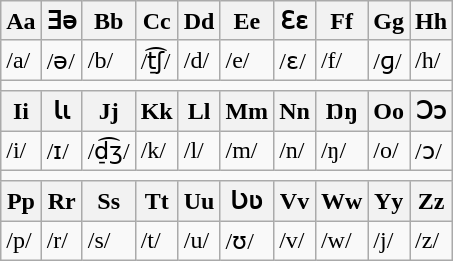<table class="wikitable">
<tr>
<th>Aa</th>
<th>Ǝǝ</th>
<th>Bb</th>
<th>Cc</th>
<th>Dd</th>
<th>Ee</th>
<th>Ɛɛ</th>
<th>Ff</th>
<th>Gg</th>
<th>Hh</th>
</tr>
<tr>
<td>/a/</td>
<td>/ə/</td>
<td>/b/</td>
<td>/t̠͡ʃ/</td>
<td>/d/</td>
<td>/e/</td>
<td>/ɛ/</td>
<td>/f/</td>
<td>/ɡ/</td>
<td>/h/</td>
</tr>
<tr>
<td colspan="10"></td>
</tr>
<tr>
<th>Ii</th>
<th>Ɩɩ</th>
<th>Jj</th>
<th>Kk</th>
<th>Ll</th>
<th>Mm</th>
<th>Nn</th>
<th>Ŋŋ</th>
<th>Oo</th>
<th>Ɔɔ</th>
</tr>
<tr>
<td>/i/</td>
<td>/ɪ/</td>
<td>/d̠͡ʒ/</td>
<td>/k/</td>
<td>/l/</td>
<td>/m/</td>
<td>/n/</td>
<td>/ŋ/</td>
<td>/o/</td>
<td>/ɔ/</td>
</tr>
<tr>
<td colspan="10"></td>
</tr>
<tr>
<th>Pp</th>
<th>Rr</th>
<th>Ss</th>
<th>Tt</th>
<th>Uu</th>
<th>Ʋʋ</th>
<th>Vv</th>
<th>Ww</th>
<th>Yy</th>
<th>Zz</th>
</tr>
<tr>
<td>/p/</td>
<td>/r/</td>
<td>/s/</td>
<td>/t/</td>
<td>/u/</td>
<td>/ʊ/</td>
<td>/v/</td>
<td>/w/</td>
<td>/j/</td>
<td>/z/</td>
</tr>
</table>
